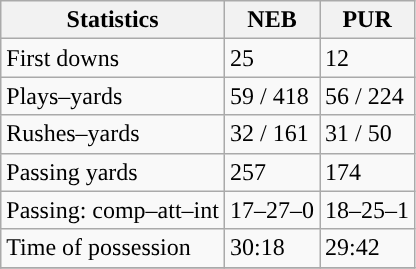<table class="wikitable" style="float: left;">
<tr>
<th>Statistics</th>
<th>NEB</th>
<th>PUR</th>
</tr>
<tr>
<td>First downs</td>
<td>25</td>
<td>12</td>
</tr>
<tr>
<td>Plays–yards</td>
<td>59 / 418</td>
<td>56 / 224</td>
</tr>
<tr>
<td>Rushes–yards</td>
<td>32 / 161</td>
<td>31 / 50</td>
</tr>
<tr>
<td>Passing yards</td>
<td>257</td>
<td>174</td>
</tr>
<tr>
<td>Passing: comp–att–int</td>
<td>17–27–0</td>
<td>18–25–1</td>
</tr>
<tr>
<td>Time of possession</td>
<td>30:18</td>
<td>29:42</td>
</tr>
<tr>
</tr>
</table>
